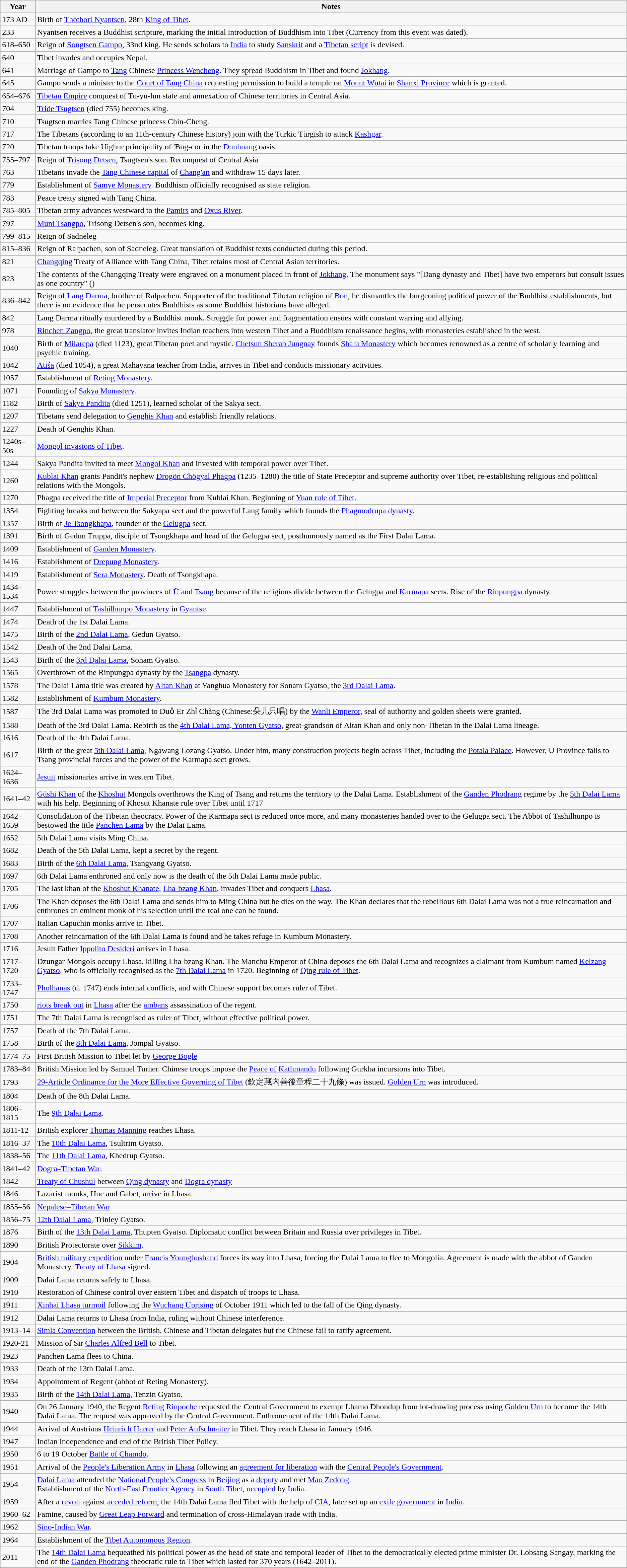<table class="wikitable">
<tr>
<th>Year</th>
<th>Notes</th>
</tr>
<tr>
<td>173 AD</td>
<td>Birth of <a href='#'>Thothori Nyantsen</a>, 28th <a href='#'>King of Tibet</a>.</td>
</tr>
<tr>
<td>233</td>
<td>Nyantsen receives a Buddhist scripture, marking the initial introduction of Buddhism into Tibet (Currency from this event was dated).</td>
</tr>
<tr>
<td>618–650</td>
<td>Reign of <a href='#'>Songtsen Gampo</a>, 33nd king. He sends scholars to <a href='#'>India</a> to study <a href='#'>Sanskrit</a> and a <a href='#'>Tibetan script</a> is devised.</td>
</tr>
<tr>
<td>640</td>
<td>Tibet invades and occupies Nepal.</td>
</tr>
<tr>
<td>641</td>
<td>Marriage of Gampo to <a href='#'>Tang</a> Chinese <a href='#'>Princess Wencheng</a>. They spread Buddhism in Tibet and found <a href='#'>Jokhang</a>.</td>
</tr>
<tr>
<td>645</td>
<td>Gampo sends a minister to the <a href='#'>Court of Tang China</a> requesting permission to build a temple on <a href='#'>Mount Wutai</a> in <a href='#'>Shanxi Province</a> which is granted.</td>
</tr>
<tr>
<td>654–676</td>
<td><a href='#'>Tibetan Empire</a> conquest of Tu-yu-lun state and annexation of Chinese territories in Central Asia.</td>
</tr>
<tr>
<td>704</td>
<td><a href='#'>Tride Tsugtsen</a> (died 755) becomes king.</td>
</tr>
<tr>
<td>710</td>
<td>Tsugtsen marries Tang Chinese princess Chin-Cheng.</td>
</tr>
<tr>
<td>717</td>
<td>The Tibetans (according to an 11th-century Chinese history) join with the Turkic Türgish to attack <a href='#'>Kashgar</a>.</td>
</tr>
<tr>
<td>720</td>
<td>Tibetan troops take Uighur principality of 'Bug-cor in the <a href='#'>Dunhuang</a> oasis.</td>
</tr>
<tr>
<td>755–797</td>
<td>Reign of <a href='#'>Trisong Detsen</a>, Tsugtsen's son. Reconquest of Central Asia</td>
</tr>
<tr>
<td>763</td>
<td>Tibetans invade the <a href='#'>Tang Chinese capital</a> of <a href='#'>Chang'an</a> and withdraw 15 days later.</td>
</tr>
<tr>
<td>779</td>
<td>Establishment of <a href='#'>Samye Monastery</a>. Buddhism officially recognised as state religion.</td>
</tr>
<tr>
<td>783</td>
<td>Peace treaty signed with Tang China.</td>
</tr>
<tr>
<td>785–805</td>
<td>Tibetan army advances westward to the <a href='#'>Pamirs</a> and <a href='#'>Oxus River</a>.</td>
</tr>
<tr>
<td>797</td>
<td><a href='#'>Muni Tsangpo</a>, Trisong Detsen's son, becomes king.</td>
</tr>
<tr>
<td>799–815</td>
<td>Reign of Sadneleg</td>
</tr>
<tr>
<td>815–836</td>
<td>Reign of Ralpachen, son of Sadneleg. Great translation of Buddhist texts conducted during this period.</td>
</tr>
<tr>
<td>821</td>
<td><a href='#'>Changqing</a> Treaty of Alliance with Tang China, Tibet retains most of Central Asian territories.</td>
</tr>
<tr>
<td>823</td>
<td>The contents of the Changqing Treaty were engraved on a monument placed in front of <a href='#'>Jokhang</a>. The monument says "[Dang dynasty and Tibet] have two emperors but consult issues as one country" ()</td>
</tr>
<tr>
<td>836–842</td>
<td>Reign of <a href='#'>Lang Darma</a>, brother of Ralpachen. Supporter of the traditional Tibetan religion of <a href='#'>Bon</a>, he dismantles the burgeoning political power of the Buddhist establishments, but there is no evidence that he persecutes Buddhists as some Buddhist historians have alleged.</td>
</tr>
<tr>
<td>842</td>
<td>Lang Darma ritually murdered by a Buddhist monk. Struggle for power and fragmentation ensues with constant warring and allying.</td>
</tr>
<tr>
<td>978</td>
<td><a href='#'>Rinchen Zangpo</a>, the great translator invites Indian teachers into western Tibet and a Buddhism renaissance begins, with monasteries established in the west.</td>
</tr>
<tr>
<td>1040</td>
<td>Birth of <a href='#'>Milarepa</a> (died 1123), great Tibetan poet and mystic. <a href='#'>Chetsun Sherab Jungnay</a> founds <a href='#'>Shalu Monastery</a> which becomes renowned as a centre of scholarly learning and psychic training.</td>
</tr>
<tr>
<td>1042</td>
<td><a href='#'>Atiśa</a> (died 1054), a great Mahayana teacher from India, arrives in Tibet and conducts missionary activities.</td>
</tr>
<tr>
<td>1057</td>
<td>Establishment of <a href='#'>Reting Monastery</a>.</td>
</tr>
<tr>
<td>1071</td>
<td>Founding of <a href='#'>Sakya Monastery</a>.</td>
</tr>
<tr>
<td>1182</td>
<td>Birth of <a href='#'>Sakya Pandita</a> (died 1251), learned scholar of the Sakya sect.</td>
</tr>
<tr>
<td>1207</td>
<td>Tibetans send delegation to <a href='#'>Genghis Khan</a> and establish friendly relations.</td>
</tr>
<tr>
<td>1227</td>
<td>Death of Genghis Khan.</td>
</tr>
<tr>
<td>1240s–50s</td>
<td><a href='#'>Mongol invasions of Tibet</a>.</td>
</tr>
<tr>
<td>1244</td>
<td>Sakya Pandita invited to meet <a href='#'>Mongol Khan</a> and invested with temporal power over Tibet.</td>
</tr>
<tr>
<td>1260</td>
<td><a href='#'>Kublai Khan</a> grants Pandit's nephew <a href='#'>Drogön Chögyal Phagpa</a> (1235–1280) the title of State Preceptor and supreme authority over Tibet, re-establishing religious and political relations with the Mongols.</td>
</tr>
<tr>
<td>1270</td>
<td>Phagpa received the title of <a href='#'>Imperial Preceptor</a> from Kublai Khan. Beginning of <a href='#'>Yuan rule of Tibet</a>.</td>
</tr>
<tr>
<td>1354</td>
<td>Fighting breaks out between the Sakyapa sect and the powerful Lang family which founds the <a href='#'>Phagmodrupa dynasty</a>.</td>
</tr>
<tr>
<td>1357</td>
<td>Birth of <a href='#'>Je Tsongkhapa</a>, founder of the <a href='#'>Gelugpa</a> sect.</td>
</tr>
<tr>
<td>1391</td>
<td>Birth of Gedun Truppa, disciple of Tsongkhapa and head of the Gelugpa sect, posthumously named as the First Dalai Lama.</td>
</tr>
<tr>
<td>1409</td>
<td>Establishment of <a href='#'>Ganden Monastery</a>.</td>
</tr>
<tr>
<td>1416</td>
<td>Establishment of <a href='#'>Drepung Monastery</a>.</td>
</tr>
<tr>
<td>1419</td>
<td>Establishment of <a href='#'>Sera Monastery</a>. Death of Tsongkhapa.</td>
</tr>
<tr>
<td>1434–1534</td>
<td>Power struggles between the provinces of <a href='#'>Ü</a> and <a href='#'>Tsang</a> because of the religious divide between the Gelugpa and <a href='#'>Karmapa</a> sects. Rise of the <a href='#'>Rinpungpa</a> dynasty.</td>
</tr>
<tr>
<td>1447</td>
<td>Establishment of <a href='#'>Tashilhunpo Monastery</a> in <a href='#'>Gyantse</a>.</td>
</tr>
<tr>
<td>1474</td>
<td>Death of the 1st Dalai Lama.</td>
</tr>
<tr>
<td>1475</td>
<td>Birth of the <a href='#'>2nd Dalai Lama</a>, Gedun Gyatso.</td>
</tr>
<tr>
<td>1542</td>
<td>Death of the 2nd Dalai Lama.</td>
</tr>
<tr>
<td>1543</td>
<td>Birth of the <a href='#'>3rd Dalai Lama</a>, Sonam Gyatso.</td>
</tr>
<tr>
<td>1565</td>
<td>Overthrown of the Rinpungpa dynasty by the <a href='#'>Tsangpa</a> dynasty.</td>
</tr>
<tr>
<td>1578</td>
<td>The Dalai Lama title was created by <a href='#'>Altan Khan</a> at Yanghua Monastery for Sonam Gyatso, the <a href='#'>3rd Dalai Lama</a>.</td>
</tr>
<tr>
<td>1582</td>
<td>Establishment of <a href='#'>Kumbum Monastery</a>.</td>
</tr>
<tr>
<td>1587</td>
<td>The 3rd Dalai Lama was promoted to Duǒ Er Zhǐ Chàng (Chinese:朵儿只唱) by the <a href='#'>Wanli Emperor</a>, seal of authority and golden sheets were granted.</td>
</tr>
<tr>
<td>1588</td>
<td>Death of the 3rd Dalai Lama. Rebirth as the <a href='#'>4th Dalai Lama, Yonten Gyatso</a>, great-grandson of Altan Khan and only non-Tibetan in the Dalai Lama lineage.</td>
</tr>
<tr>
<td>1616</td>
<td>Death of the 4th Dalai Lama.</td>
</tr>
<tr>
<td>1617</td>
<td>Birth of the great <a href='#'>5th Dalai Lama</a>, Ngawang Lozang Gyatso. Under him, many construction projects begin across Tibet, including the <a href='#'>Potala Palace</a>. However, Ü Province falls to Tsang provincial forces and the power of the Karmapa sect grows.</td>
</tr>
<tr>
<td>1624–1636</td>
<td><a href='#'>Jesuit</a> missionaries arrive in western Tibet.</td>
</tr>
<tr>
<td>1641–42</td>
<td><a href='#'>Güshi Khan</a> of the <a href='#'>Khoshut</a> Mongols overthrows the King of Tsang and returns the territory to the Dalai Lama. Establishment of the <a href='#'>Ganden Phodrang</a> regime by the <a href='#'>5th Dalai Lama</a> with his help. Beginning of Khosut Khanate rule over Tibet until 1717</td>
</tr>
<tr>
<td>1642–1659</td>
<td>Consolidation of the Tibetan theocracy. Power of the Karmapa sect is reduced once more, and many monasteries handed over to the Gelugpa sect. The Abbot of Tashilhunpo is bestowed the title <a href='#'>Panchen Lama</a> by the Dalai Lama.</td>
</tr>
<tr>
<td>1652</td>
<td>5th Dalai Lama visits Ming China.</td>
</tr>
<tr>
<td>1682</td>
<td>Death of the 5th Dalai Lama, kept a secret by the regent.</td>
</tr>
<tr>
<td>1683</td>
<td>Birth of the <a href='#'>6th Dalai Lama</a>, Tsangyang Gyatso.</td>
</tr>
<tr>
<td>1697</td>
<td>6th Dalai Lama enthroned and only now is the death of the 5th Dalai Lama made public.</td>
</tr>
<tr>
<td>1705</td>
<td>The last khan of the <a href='#'>Khoshut Khanate</a>, <a href='#'>Lha-bzang Khan</a>, invades Tibet and conquers <a href='#'>Lhasa</a>.</td>
</tr>
<tr>
<td>1706</td>
<td>The Khan deposes the 6th Dalai Lama and sends him to Ming China but he dies on the way. The Khan declares that the rebellious 6th Dalai Lama was not a true reincarnation and enthrones an eminent monk of his selection until the real one can be found.</td>
</tr>
<tr>
<td>1707</td>
<td>Italian Capuchin monks arrive in Tibet.</td>
</tr>
<tr>
<td>1708</td>
<td>Another reincarnation of the 6th Dalai Lama is found and he takes refuge in Kumbum Monastery.</td>
</tr>
<tr>
<td>1716</td>
<td>Jesuit Father <a href='#'>Ippolito Desideri</a> arrives in Lhasa.</td>
</tr>
<tr>
<td>1717–1720</td>
<td>Dzungar Mongols occupy Lhasa, killing Lha-bzang Khan. The Manchu Emperor of China deposes the 6th Dalai Lama and recognizes a claimant from Kumbum named <a href='#'>Kelzang Gyatso</a>, who is officially recognised as the <a href='#'>7th Dalai Lama</a> in 1720. Beginning of <a href='#'>Qing rule of Tibet</a>.</td>
</tr>
<tr>
<td>1733–1747</td>
<td><a href='#'>Pholhanas</a> (d. 1747) ends internal conflicts, and with Chinese support becomes ruler of Tibet.</td>
</tr>
<tr>
<td>1750</td>
<td><a href='#'>riots break out</a> in <a href='#'>Lhasa</a> after the <a href='#'>ambans</a> assassination of the regent.</td>
</tr>
<tr>
<td>1751</td>
<td>The 7th Dalai Lama is recognised as ruler of Tibet, without effective political power.</td>
</tr>
<tr>
<td>1757</td>
<td>Death of the 7th Dalai Lama.</td>
</tr>
<tr>
<td>1758</td>
<td>Birth of the <a href='#'>8th Dalai Lama</a>, Jompal Gyatso.</td>
</tr>
<tr>
<td>1774–75</td>
<td>First British Mission to Tibet let by <a href='#'>George Bogle</a></td>
</tr>
<tr>
<td>1783–84</td>
<td>British Mission led by Samuel Turner. Chinese troops impose the <a href='#'>Peace of Kathmandu</a> following Gurkha incursions into Tibet.</td>
</tr>
<tr>
<td>1793</td>
<td><a href='#'>29-Article Ordinance for the More Effective Governing of Tibet</a> (欽定藏內善後章程二十九條) was issued. <a href='#'>Golden Urn</a> was introduced.</td>
</tr>
<tr>
<td>1804</td>
<td>Death of the 8th Dalai Lama.</td>
</tr>
<tr>
<td>1806–1815</td>
<td>The <a href='#'>9th Dalai Lama</a>.</td>
</tr>
<tr>
<td>1811-12</td>
<td>British explorer <a href='#'>Thomas Manning</a> reaches Lhasa.</td>
</tr>
<tr>
<td>1816–37</td>
<td>The <a href='#'>10th Dalai Lama</a>, Tsultrim Gyatso.</td>
</tr>
<tr>
<td>1838–56</td>
<td>The <a href='#'>11th Dalai Lama</a>, Khedrup Gyatso.</td>
</tr>
<tr>
<td>1841–42</td>
<td><a href='#'>Dogra–Tibetan War</a>.</td>
</tr>
<tr>
<td>1842</td>
<td><a href='#'>Treaty of Chushul</a> between <a href='#'>Qing dynasty</a> and <a href='#'>Dogra dynasty</a></td>
</tr>
<tr>
<td>1846</td>
<td>Lazarist monks, Huc and Gabet, arrive in Lhasa.</td>
</tr>
<tr>
<td>1855–56</td>
<td><a href='#'>Nepalese–Tibetan War</a></td>
</tr>
<tr>
<td>1856–75</td>
<td><a href='#'>12th Dalai Lama</a>, Trinley Gyatso.</td>
</tr>
<tr>
<td>1876</td>
<td>Birth of the <a href='#'>13th Dalai Lama</a>, Thupten Gyatso. Diplomatic conflict between Britain and Russia over privileges in Tibet.</td>
</tr>
<tr>
<td>1890</td>
<td>British Protectorate over <a href='#'>Sikkim</a>.</td>
</tr>
<tr>
<td>1904</td>
<td><a href='#'>British military expedition</a> under <a href='#'>Francis Younghusband</a> forces its way into Lhasa, forcing the Dalai Lama to flee to Mongolia. Agreement is made with the abbot of Ganden Monastery. <a href='#'>Treaty of Lhasa</a> signed.</td>
</tr>
<tr>
<td>1909</td>
<td>Dalai Lama returns safely to Lhasa.</td>
</tr>
<tr>
<td>1910</td>
<td>Restoration of Chinese control over eastern Tibet and dispatch of troops to Lhasa.</td>
</tr>
<tr>
<td>1911</td>
<td><a href='#'>Xinhai Lhasa turmoil</a> following the <a href='#'>Wuchang Uprising</a> of October 1911 which led to the fall of the Qing dynasty.</td>
</tr>
<tr>
<td>1912</td>
<td>Dalai Lama returns to Lhasa from India, ruling without Chinese interference.</td>
</tr>
<tr>
<td>1913–14</td>
<td><a href='#'>Simla Convention</a> between the British, Chinese and Tibetan delegates but the Chinese fail to ratify agreement.</td>
</tr>
<tr>
<td>1920-21</td>
<td>Mission of Sir <a href='#'>Charles Alfred Bell</a> to Tibet.</td>
</tr>
<tr>
<td>1923</td>
<td>Panchen Lama flees to China.</td>
</tr>
<tr>
<td>1933</td>
<td>Death of the 13th Dalai Lama.</td>
</tr>
<tr>
<td>1934</td>
<td>Appointment of Regent (abbot of Reting Monastery).</td>
</tr>
<tr>
<td>1935</td>
<td>Birth of the <a href='#'>14th Dalai Lama</a>, Tenzin Gyatso.</td>
</tr>
<tr>
<td>1940</td>
<td>On 26 January 1940, the Regent <a href='#'>Reting Rinpoche</a> requested the Central Government to exempt Lhamo Dhondup from lot-drawing process using <a href='#'>Golden Urn</a> to become the 14th Dalai Lama. The request was approved by the Central Government. Enthronement of the 14th Dalai Lama.</td>
</tr>
<tr>
<td>1944</td>
<td>Arrival of Austrians <a href='#'>Heinrich Harrer</a> and <a href='#'>Peter Aufschnaiter</a> in Tibet. They reach Lhasa in January 1946.</td>
</tr>
<tr>
<td>1947</td>
<td>Indian independence and end of the British Tibet Policy.</td>
</tr>
<tr>
<td>1950</td>
<td>6 to 19 October <a href='#'>Battle of Chamdo</a>.</td>
</tr>
<tr>
<td>1951</td>
<td>Arrival of the <a href='#'>People's Liberation Army</a> in <a href='#'>Lhasa</a> following an <a href='#'>agreement for liberation</a> with the <a href='#'>Central People's Government</a>.</td>
</tr>
<tr>
<td>1954</td>
<td><a href='#'>Dalai Lama</a> attended the <a href='#'>National People's Congress</a> in <a href='#'>Beijing</a> as a <a href='#'>deputy</a> and met <a href='#'>Mao Zedong</a>.<br>Establishment of the <a href='#'>North-East Frontier Agency</a> in <a href='#'>South Tibet</a>, <a href='#'>occupied</a> by <a href='#'>India</a>.</td>
</tr>
<tr>
<td>1959</td>
<td>After a <a href='#'>revolt</a> against <a href='#'>acceded reform</a>, the 14th Dalai Lama fled Tibet with the help of <a href='#'>CIA</a>, later set up an <a href='#'>exile government</a> in <a href='#'>India</a>.</td>
</tr>
<tr>
<td>1960–62</td>
<td>Famine, caused by <a href='#'>Great Leap Forward</a> and termination of cross-Himalayan trade with India.</td>
</tr>
<tr>
<td>1962</td>
<td><a href='#'>Sino-Indian War</a>.</td>
</tr>
<tr>
<td>1964</td>
<td>Establishment of the <a href='#'>Tibet Autonomous Region</a>.</td>
</tr>
<tr>
<td>2011</td>
<td>The <a href='#'>14th Dalai Lama</a> bequeathed his political power as the head of state and temporal leader of Tibet to the democratically elected prime minister Dr. Lobsang Sangay, marking the end of the <a href='#'>Ganden Phodrang</a> theocratic rule to Tibet which lasted for 370 years (1642–2011).</td>
</tr>
<tr>
</tr>
</table>
